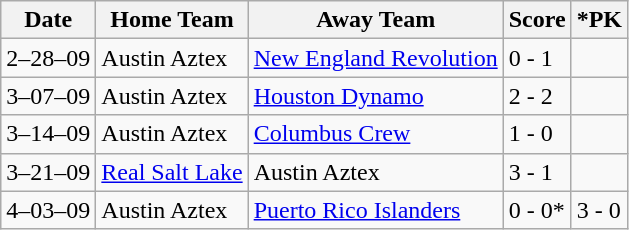<table class="wikitable" border="1">
<tr>
<th><strong>Date</strong></th>
<th><strong>Home Team</strong></th>
<th><strong>Away Team</strong></th>
<th><strong>Score</strong></th>
<th><strong>*PK</strong></th>
</tr>
<tr>
<td>2–28–09</td>
<td>Austin Aztex</td>
<td><a href='#'>New England Revolution</a></td>
<td>0 - 1</td>
<td></td>
</tr>
<tr>
<td>3–07–09</td>
<td>Austin Aztex</td>
<td><a href='#'>Houston Dynamo</a></td>
<td>2 - 2</td>
<td></td>
</tr>
<tr>
<td>3–14–09</td>
<td>Austin Aztex</td>
<td><a href='#'>Columbus Crew</a></td>
<td>1 - 0</td>
<td></td>
</tr>
<tr>
<td>3–21–09</td>
<td><a href='#'>Real Salt Lake</a></td>
<td>Austin Aztex</td>
<td>3 - 1</td>
<td></td>
</tr>
<tr>
<td>4–03–09</td>
<td>Austin Aztex</td>
<td><a href='#'>Puerto Rico Islanders</a></td>
<td>0 - 0*</td>
<td>3 - 0</td>
</tr>
</table>
